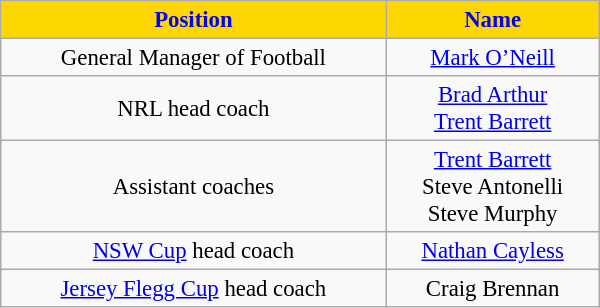<table class="wikitable" style="text-align:center; width:400px; font-size:95%">
<tr>
<th style="background:gold; color:blue;text-align:center";>Position</th>
<th style="background:gold; color:blue;text-align:center";>Name</th>
</tr>
<tr>
<td>General Manager of Football</td>
<td><a href='#'>Mark O’Neill</a></td>
</tr>
<tr>
<td>NRL head coach</td>
<td><a href='#'>Brad Arthur</a>  <br> <a href='#'>Trent Barrett</a> </td>
</tr>
<tr>
<td>Assistant coaches</td>
<td><a href='#'>Trent Barrett</a>  <br> Steve Antonelli <br> Steve Murphy</td>
</tr>
<tr>
<td><a href='#'>NSW Cup</a> head coach</td>
<td><a href='#'>Nathan Cayless</a></td>
</tr>
<tr>
<td><a href='#'>Jersey Flegg Cup</a> head coach</td>
<td>Craig Brennan</td>
</tr>
</table>
